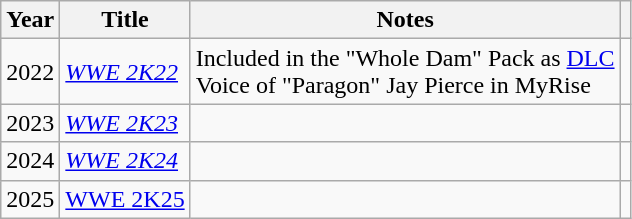<table class="wikitable sortable plainrowheaders">
<tr>
<th scope="col">Year</th>
<th scope="col">Title</th>
<th scope="col" class="unsortable">Notes</th>
<th scope="col" class="unsortable"></th>
</tr>
<tr>
<td>2022</td>
<td><em><a href='#'>WWE 2K22</a></em></td>
<td>Included in the "Whole Dam" Pack as <a href='#'>DLC</a><br>Voice of "Paragon" Jay Pierce in MyRise</td>
<td></td>
</tr>
<tr>
<td>2023</td>
<td><em><a href='#'>WWE 2K23</a></em></td>
<td></td>
<td></td>
</tr>
<tr>
<td>2024</td>
<td><em><a href='#'>WWE 2K24</a></em></td>
<td></td>
<td></td>
</tr>
<tr>
<td>2025</td>
<td><a href='#'>WWE 2K25</a></td>
<td></td>
<td></td>
</tr>
</table>
